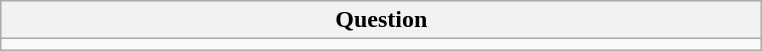<table class="wikitable">
<tr>
<th>Question</th>
</tr>
<tr>
<td style="width:500px;"></td>
</tr>
</table>
